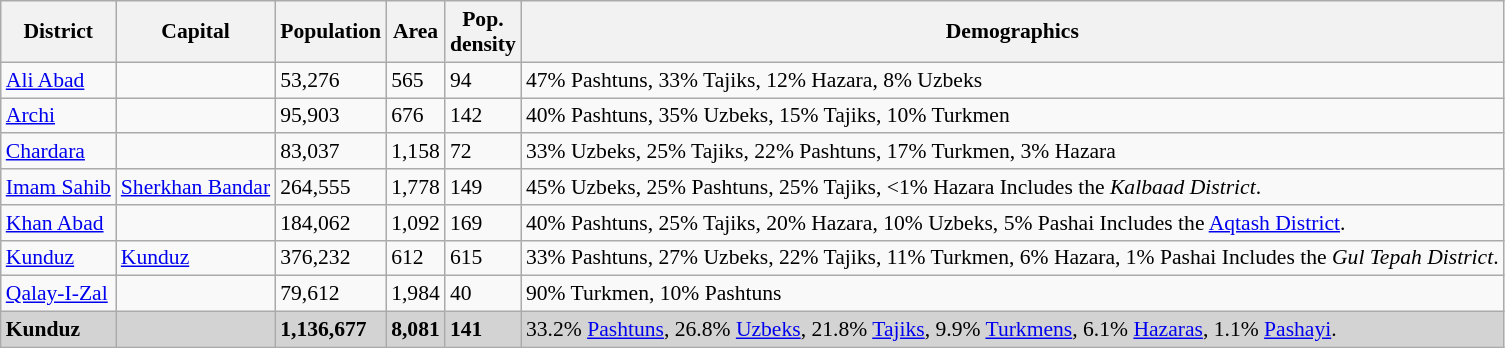<table class="wikitable sortable" style="font-size:90%;">
<tr>
<th>District</th>
<th>Capital</th>
<th>Population</th>
<th>Area</th>
<th>Pop.<br>density</th>
<th>Demographics</th>
</tr>
<tr>
<td><a href='#'>Ali Abad</a></td>
<td></td>
<td>53,276</td>
<td>565</td>
<td>94</td>
<td>47% Pashtuns, 33% Tajiks, 12% Hazara, 8% Uzbeks </td>
</tr>
<tr>
<td><a href='#'>Archi</a></td>
<td></td>
<td>95,903</td>
<td>676</td>
<td>142</td>
<td>40% Pashtuns, 35% Uzbeks, 15% Tajiks, 10% Turkmen</td>
</tr>
<tr>
<td><a href='#'>Chardara</a></td>
<td></td>
<td>83,037</td>
<td>1,158</td>
<td>72</td>
<td>33% Uzbeks, 25% Tajiks, 22% Pashtuns, 17% Turkmen, 3% Hazara</td>
</tr>
<tr>
<td><a href='#'>Imam Sahib</a></td>
<td><a href='#'>Sherkhan Bandar</a></td>
<td>264,555</td>
<td>1,778</td>
<td>149</td>
<td>45% Uzbeks, 25% Pashtuns, 25% Tajiks, <1% Hazara Includes the <em>Kalbaad District</em>.</td>
</tr>
<tr>
<td><a href='#'>Khan Abad</a></td>
<td></td>
<td>184,062</td>
<td>1,092</td>
<td>169</td>
<td>40% Pashtuns, 25% Tajiks, 20% Hazara, 10% Uzbeks, 5% Pashai Includes the <a href='#'>Aqtash District</a>.</td>
</tr>
<tr>
<td><a href='#'>Kunduz</a></td>
<td><a href='#'>Kunduz</a></td>
<td>376,232</td>
<td>612</td>
<td>615</td>
<td>33% Pashtuns, 27% Uzbeks, 22% Tajiks, 11% Turkmen, 6% Hazara, 1% Pashai Includes the <em>Gul Tepah District</em>.</td>
</tr>
<tr>
<td><a href='#'>Qalay-I-Zal</a></td>
<td></td>
<td>79,612</td>
<td>1,984</td>
<td>40</td>
<td>90% Turkmen, 10% Pashtuns</td>
</tr>
<tr bgcolor="#d3d3d3">
<td><strong>Kunduz</strong></td>
<td></td>
<td><strong>1,136,677</strong></td>
<td><strong>8,081</strong></td>
<td><strong>141</strong></td>
<td>33.2% <a href='#'>Pashtuns</a>, 26.8% <a href='#'>Uzbeks</a>, 21.8% <a href='#'>Tajiks</a>, 9.9% <a href='#'>Turkmens</a>, 6.1% <a href='#'>Hazaras</a>, 1.1% <a href='#'>Pashayi</a>.</td>
</tr>
</table>
